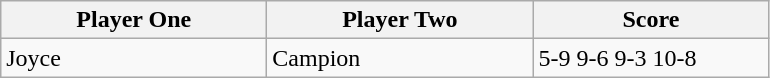<table class="wikitable">
<tr>
<th width=170>Player One</th>
<th width=170>Player Two</th>
<th width=150>Score</th>
</tr>
<tr>
<td> Joyce</td>
<td> Campion</td>
<td>5-9 9-6 9-3 10-8</td>
</tr>
</table>
